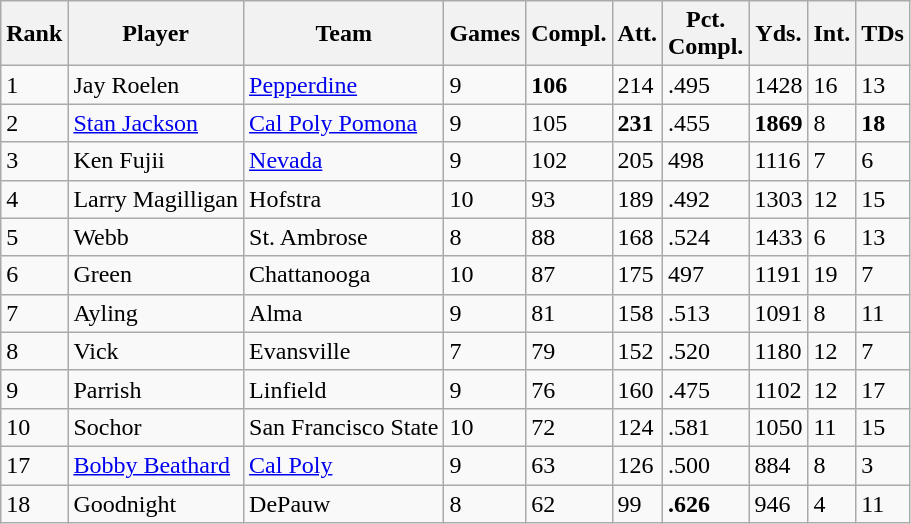<table class="wikitable sortable">
<tr>
<th>Rank</th>
<th>Player</th>
<th>Team</th>
<th>Games</th>
<th>Compl.</th>
<th>Att.</th>
<th>Pct.<br>Compl.</th>
<th>Yds.</th>
<th>Int.</th>
<th>TDs</th>
</tr>
<tr>
<td>1</td>
<td>Jay Roelen</td>
<td><a href='#'>Pepperdine</a></td>
<td>9</td>
<td><strong>106</strong></td>
<td>214</td>
<td>.495</td>
<td>1428</td>
<td>16</td>
<td>13</td>
</tr>
<tr>
<td>2</td>
<td><a href='#'>Stan Jackson</a></td>
<td><a href='#'>Cal Poly Pomona</a></td>
<td>9</td>
<td>105</td>
<td><strong>231</strong></td>
<td>.455</td>
<td><strong>1869</strong></td>
<td>8</td>
<td><strong>18</strong></td>
</tr>
<tr>
<td>3</td>
<td>Ken Fujii</td>
<td><a href='#'>Nevada</a></td>
<td>9</td>
<td>102</td>
<td>205</td>
<td>498</td>
<td>1116</td>
<td>7</td>
<td>6</td>
</tr>
<tr>
<td>4</td>
<td>Larry Magilligan</td>
<td>Hofstra</td>
<td>10</td>
<td>93</td>
<td>189</td>
<td>.492</td>
<td>1303</td>
<td>12</td>
<td>15</td>
</tr>
<tr>
<td>5</td>
<td>Webb</td>
<td>St. Ambrose</td>
<td>8</td>
<td>88</td>
<td>168</td>
<td>.524</td>
<td>1433</td>
<td>6</td>
<td>13</td>
</tr>
<tr>
<td>6</td>
<td>Green</td>
<td>Chattanooga</td>
<td>10</td>
<td>87</td>
<td>175</td>
<td>497</td>
<td>1191</td>
<td>19</td>
<td>7</td>
</tr>
<tr>
<td>7</td>
<td>Ayling</td>
<td>Alma</td>
<td>9</td>
<td>81</td>
<td>158</td>
<td>.513</td>
<td>1091</td>
<td>8</td>
<td>11</td>
</tr>
<tr>
<td>8</td>
<td>Vick</td>
<td>Evansville</td>
<td>7</td>
<td>79</td>
<td>152</td>
<td>.520</td>
<td>1180</td>
<td>12</td>
<td>7</td>
</tr>
<tr>
<td>9</td>
<td>Parrish</td>
<td>Linfield</td>
<td>9</td>
<td>76</td>
<td>160</td>
<td>.475</td>
<td>1102</td>
<td>12</td>
<td>17</td>
</tr>
<tr>
<td>10</td>
<td>Sochor</td>
<td>San Francisco State</td>
<td>10</td>
<td>72</td>
<td>124</td>
<td>.581</td>
<td>1050</td>
<td>11</td>
<td>15</td>
</tr>
<tr>
<td>17</td>
<td><a href='#'>Bobby Beathard</a></td>
<td><a href='#'>Cal Poly</a></td>
<td>9</td>
<td>63</td>
<td>126</td>
<td>.500</td>
<td>884</td>
<td>8</td>
<td>3</td>
</tr>
<tr>
<td>18</td>
<td>Goodnight</td>
<td>DePauw</td>
<td>8</td>
<td>62</td>
<td>99</td>
<td><strong>.626</strong></td>
<td>946</td>
<td>4</td>
<td>11</td>
</tr>
</table>
